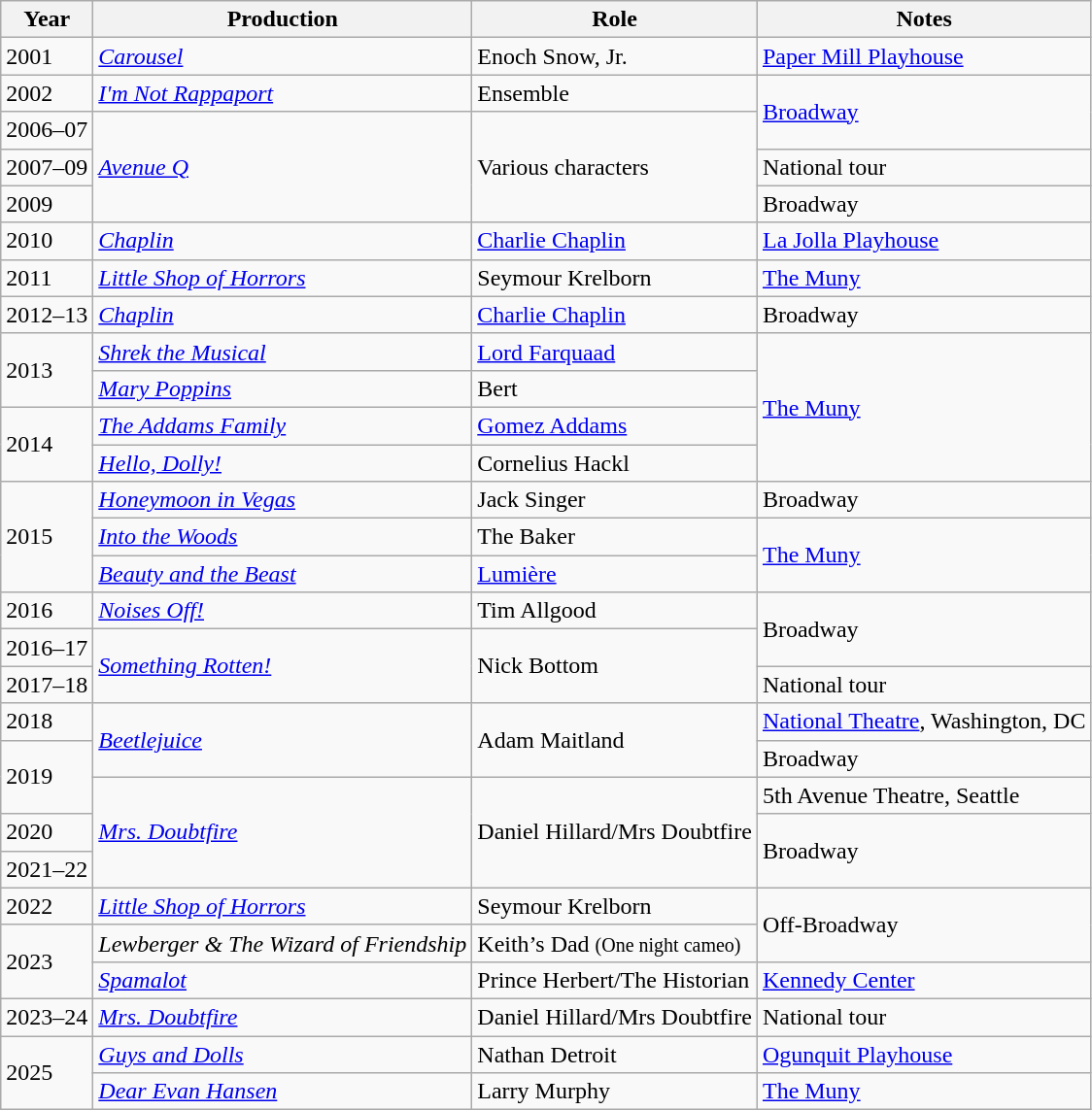<table class="wikitable">
<tr>
<th>Year</th>
<th>Production</th>
<th>Role</th>
<th>Notes</th>
</tr>
<tr>
<td>2001</td>
<td><a href='#'><em>Carousel</em></a></td>
<td>Enoch Snow, Jr.</td>
<td><a href='#'>Paper Mill Playhouse</a></td>
</tr>
<tr>
<td>2002</td>
<td><em><a href='#'>I'm Not Rappaport</a></em></td>
<td>Ensemble</td>
<td rowspan=2><a href='#'>Broadway</a></td>
</tr>
<tr>
<td>2006–07</td>
<td rowspan=3><em><a href='#'>Avenue Q</a></em></td>
<td rowspan=3>Various characters</td>
</tr>
<tr>
<td>2007–09</td>
<td>National tour</td>
</tr>
<tr>
<td>2009</td>
<td>Broadway</td>
</tr>
<tr>
<td>2010</td>
<td><em><a href='#'>Chaplin</a></em></td>
<td><a href='#'>Charlie Chaplin</a></td>
<td><a href='#'>La Jolla Playhouse</a></td>
</tr>
<tr>
<td>2011</td>
<td><em><a href='#'>Little Shop of Horrors</a></em></td>
<td>Seymour Krelborn</td>
<td><a href='#'>The Muny</a></td>
</tr>
<tr>
<td>2012–13</td>
<td><em><a href='#'>Chaplin</a></em></td>
<td><a href='#'>Charlie Chaplin</a></td>
<td>Broadway</td>
</tr>
<tr>
<td rowspan=2>2013</td>
<td><em><a href='#'>Shrek the Musical</a></em></td>
<td><a href='#'>Lord Farquaad</a></td>
<td rowspan=4><a href='#'>The Muny</a></td>
</tr>
<tr>
<td><em><a href='#'>Mary Poppins</a></em></td>
<td>Bert</td>
</tr>
<tr>
<td rowspan=2>2014</td>
<td><em><a href='#'>The Addams Family</a></em></td>
<td><a href='#'>Gomez Addams</a></td>
</tr>
<tr>
<td><em><a href='#'>Hello, Dolly!</a></em></td>
<td>Cornelius Hackl</td>
</tr>
<tr>
<td rowspan=3>2015</td>
<td><em><a href='#'>Honeymoon in Vegas</a></em></td>
<td>Jack Singer</td>
<td>Broadway</td>
</tr>
<tr>
<td><em><a href='#'>Into the Woods</a></em></td>
<td>The Baker</td>
<td rowspan=2><a href='#'>The Muny</a></td>
</tr>
<tr>
<td><a href='#'><em>Beauty and the Beast</em></a></td>
<td><a href='#'>Lumière</a></td>
</tr>
<tr>
<td>2016</td>
<td><em><a href='#'>Noises Off!</a></em></td>
<td>Tim Allgood</td>
<td rowspan=2>Broadway</td>
</tr>
<tr>
<td>2016–17</td>
<td rowspan=2><em><a href='#'>Something Rotten!</a></em></td>
<td rowspan=2>Nick Bottom</td>
</tr>
<tr>
<td>2017–18</td>
<td>National tour</td>
</tr>
<tr>
<td>2018</td>
<td rowspan=2><em><a href='#'>Beetlejuice</a></em></td>
<td rowspan=2>Adam Maitland</td>
<td><a href='#'>National Theatre</a>, Washington, DC</td>
</tr>
<tr>
<td rowspan=2>2019</td>
<td>Broadway</td>
</tr>
<tr>
<td rowspan=3><em><a href='#'>Mrs. Doubtfire</a></em></td>
<td rowspan=3>Daniel Hillard/Mrs Doubtfire</td>
<td>5th Avenue Theatre, Seattle</td>
</tr>
<tr>
<td>2020</td>
<td rowspan=2>Broadway</td>
</tr>
<tr>
<td>2021–22</td>
</tr>
<tr>
<td>2022</td>
<td><em><a href='#'>Little Shop of Horrors</a></em></td>
<td>Seymour Krelborn</td>
<td rowspan=2>Off-Broadway</td>
</tr>
<tr>
<td rowspan=2>2023</td>
<td><em>Lewberger & The Wizard of Friendship</em></td>
<td>Keith’s Dad <small>(One night cameo)</small></td>
</tr>
<tr>
<td><em><a href='#'>Spamalot</a></em></td>
<td>Prince Herbert/The Historian</td>
<td><a href='#'>Kennedy Center</a></td>
</tr>
<tr>
<td>2023–24</td>
<td><em><a href='#'>Mrs. Doubtfire</a></em></td>
<td>Daniel Hillard/Mrs Doubtfire</td>
<td>National tour</td>
</tr>
<tr>
<td rowspan=2>2025</td>
<td><em><a href='#'>Guys and Dolls</a></em></td>
<td>Nathan Detroit</td>
<td><a href='#'>Ogunquit Playhouse</a></td>
</tr>
<tr>
<td><em><a href='#'>Dear Evan Hansen</a></em></td>
<td>Larry Murphy</td>
<td><a href='#'>The Muny</a></td>
</tr>
</table>
